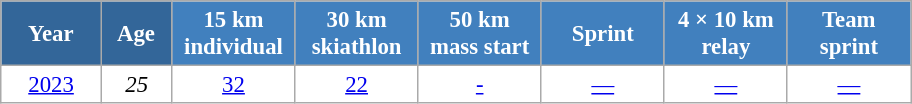<table class="wikitable" style="font-size:95%; text-align:center; border:grey solid 1px; border-collapse:collapse; background:#ffffff;">
<tr>
<th style="background-color:#369; color:white; width:60px;"> Year </th>
<th style="background-color:#369; color:white; width:40px;"> Age </th>
<th style="background-color:#4180be; color:white; width:75px;"> 15 km <br> individual </th>
<th style="background-color:#4180be; color:white; width:75px;"> 30 km <br> skiathlon </th>
<th style="background-color:#4180be; color:white; width:75px;"> 50 km <br> mass start </th>
<th style="background-color:#4180be; color:white; width:75px;"> Sprint </th>
<th style="background-color:#4180be; color:white; width:75px;"> 4 × 10 km <br> relay </th>
<th style="background-color:#4180be; color:white; width:75px;"> Team <br> sprint </th>
</tr>
<tr>
<td><a href='#'>2023</a></td>
<td><em>25</em></td>
<td><a href='#'>32</a></td>
<td><a href='#'>22</a></td>
<td><a href='#'>-</a></td>
<td><a href='#'>—</a></td>
<td><a href='#'>—</a></td>
<td><a href='#'>—</a></td>
</tr>
</table>
